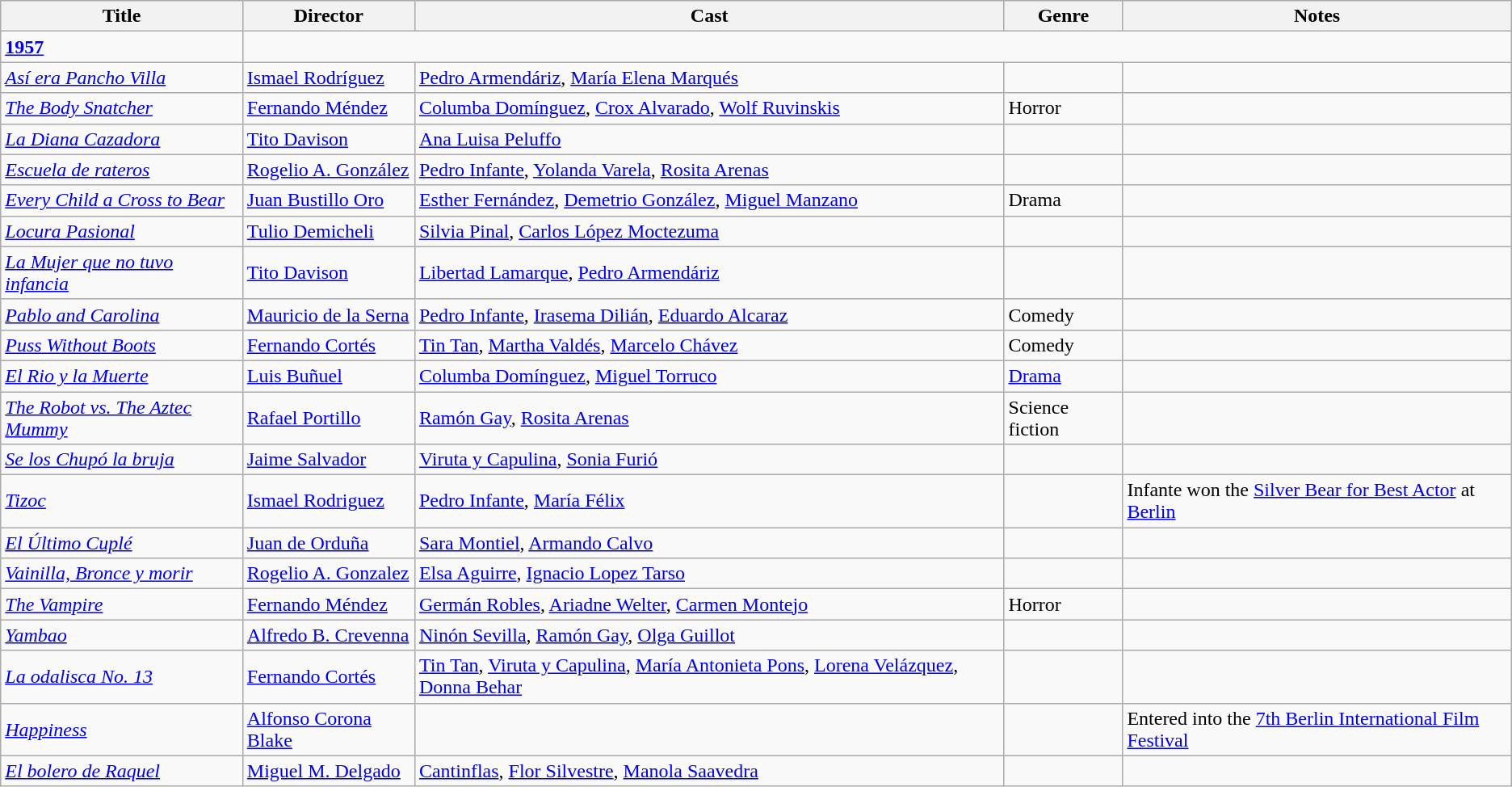<table class="wikitable">
<tr>
<th>Title</th>
<th>Director</th>
<th>Cast</th>
<th>Genre</th>
<th>Notes</th>
</tr>
<tr>
<td><strong><a href='#'>1957</a></strong></td>
</tr>
<tr>
<td><em><a href='#'>Así era Pancho Villa</a></em></td>
<td><a href='#'>Ismael Rodríguez</a></td>
<td><a href='#'>Pedro Armendáriz</a>, <a href='#'>María Elena Marqués</a></td>
<td></td>
<td></td>
</tr>
<tr>
<td><em><a href='#'>The Body Snatcher</a></em></td>
<td><a href='#'>Fernando Méndez</a></td>
<td><a href='#'>Columba Domínguez</a>, <a href='#'>Crox Alvarado</a>, <a href='#'>Wolf Ruvinskis</a></td>
<td>Horror</td>
<td></td>
</tr>
<tr>
<td><em><a href='#'>La Diana Cazadora</a></em></td>
<td><a href='#'>Tito Davison</a></td>
<td><a href='#'>Ana Luisa Peluffo</a></td>
<td></td>
<td></td>
</tr>
<tr>
<td><em><a href='#'>Escuela de rateros</a></em></td>
<td><a href='#'>Rogelio A. González</a></td>
<td><a href='#'>Pedro Infante</a>, <a href='#'>Yolanda Varela</a>, <a href='#'>Rosita Arenas</a></td>
<td></td>
<td></td>
</tr>
<tr>
<td><em><a href='#'>Every Child a Cross to Bear</a></em></td>
<td><a href='#'>Juan Bustillo Oro</a></td>
<td><a href='#'>Esther Fernández</a>, <a href='#'>Demetrio González</a>, <a href='#'>Miguel Manzano</a></td>
<td>Drama</td>
<td></td>
</tr>
<tr>
<td><em><a href='#'>Locura Pasional</a></em></td>
<td><a href='#'>Tulio Demicheli</a></td>
<td><a href='#'>Silvia Pinal</a>, <a href='#'>Carlos López Moctezuma</a></td>
<td></td>
<td></td>
</tr>
<tr>
<td><em><a href='#'>La Mujer que no tuvo infancia</a></em></td>
<td><a href='#'>Tito Davison</a></td>
<td><a href='#'>Libertad Lamarque</a>, <a href='#'>Pedro Armendáriz</a></td>
<td></td>
<td></td>
</tr>
<tr>
<td><em><a href='#'>Pablo and Carolina</a></em></td>
<td><a href='#'>Mauricio de la Serna</a></td>
<td><a href='#'>Pedro Infante</a>, <a href='#'>Irasema Dilián</a>, <a href='#'>Eduardo Alcaraz</a></td>
<td>Comedy</td>
<td></td>
</tr>
<tr>
<td><em><a href='#'>Puss Without Boots</a></em></td>
<td><a href='#'>Fernando Cortés</a></td>
<td><a href='#'>Tin Tan</a>,  <a href='#'>Martha Valdés</a>, <a href='#'>Marcelo Chávez</a></td>
<td>Comedy</td>
<td></td>
</tr>
<tr>
<td><em><a href='#'>El Rio y la Muerte</a></em></td>
<td><a href='#'>Luis Buñuel</a></td>
<td><a href='#'>Columba Domínguez</a>, <a href='#'>Miguel Torruco</a></td>
<td><a href='#'>Drama</a></td>
<td></td>
</tr>
<tr>
<td><em><a href='#'>The Robot vs. The Aztec Mummy</a></em></td>
<td><a href='#'>Rafael Portillo</a></td>
<td><a href='#'>Ramón Gay</a>, <a href='#'>Rosita Arenas</a></td>
<td>Science fiction</td>
<td></td>
</tr>
<tr>
<td><em><a href='#'>Se los Chupó la bruja</a></em></td>
<td><a href='#'>Jaime Salvador</a></td>
<td><a href='#'>Viruta y Capulina</a>, <a href='#'>Sonia Furió</a></td>
<td></td>
<td></td>
</tr>
<tr>
<td><em><a href='#'>Tizoc</a></em></td>
<td><a href='#'>Ismael Rodriguez</a></td>
<td><a href='#'>Pedro Infante</a>, <a href='#'>María Félix</a></td>
<td></td>
<td>Infante won the <a href='#'>Silver Bear for Best Actor</a> at <a href='#'>Berlin</a></td>
</tr>
<tr>
<td><em><a href='#'>El Último Cuplé</a></em></td>
<td><a href='#'>Juan de Orduña</a></td>
<td><a href='#'>Sara Montiel</a>, <a href='#'>Armando Calvo</a></td>
<td></td>
<td></td>
</tr>
<tr>
<td><em><a href='#'>Vainilla, Bronce y morir</a></em></td>
<td><a href='#'>Rogelio A. Gonzalez</a></td>
<td><a href='#'>Elsa Aguirre</a>, <a href='#'>Ignacio Lopez Tarso</a></td>
<td></td>
<td></td>
</tr>
<tr>
<td><em><a href='#'>The Vampire</a></em></td>
<td><a href='#'>Fernando Méndez</a></td>
<td><a href='#'>Germán Robles</a>, <a href='#'>Ariadne Welter</a>, <a href='#'>Carmen Montejo</a></td>
<td>Horror</td>
<td></td>
</tr>
<tr>
<td><em><a href='#'>Yambao</a></em></td>
<td><a href='#'>Alfredo B. Crevenna</a></td>
<td><a href='#'>Ninón Sevilla</a>, <a href='#'>Ramón Gay</a>, <a href='#'>Olga Guillot</a></td>
<td></td>
<td></td>
</tr>
<tr>
<td><em><a href='#'>La odalisca No. 13</a></em></td>
<td><a href='#'>Fernando Cortés</a></td>
<td><a href='#'>Tin Tan</a>, <a href='#'>Viruta y Capulina</a>, <a href='#'>María Antonieta Pons</a>, <a href='#'>Lorena Velázquez</a>, <a href='#'>Donna Behar</a></td>
<td></td>
<td></td>
</tr>
<tr>
<td><em><a href='#'>Happiness</a></em></td>
<td><a href='#'>Alfonso Corona Blake</a></td>
<td></td>
<td></td>
<td>Entered into the <a href='#'>7th Berlin International Film Festival</a></td>
</tr>
<tr>
<td><em><a href='#'>El bolero de Raquel</a></em></td>
<td><a href='#'>Miguel M. Delgado</a></td>
<td><a href='#'>Cantinflas</a>, <a href='#'>Flor Silvestre</a>, <a href='#'>Manola Saavedra</a></td>
<td></td>
<td><br></td>
</tr>
</table>
